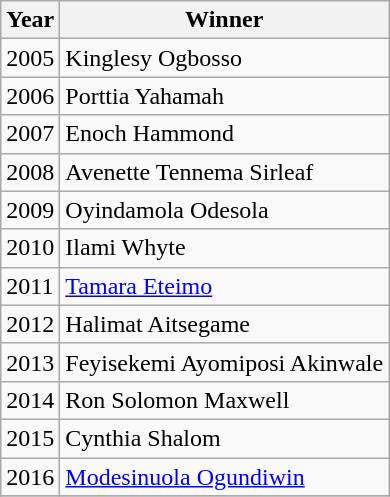<table class="wikitable">
<tr>
<th>Year</th>
<th>Winner</th>
</tr>
<tr>
<td>2005</td>
<td>Kinglesy Ogbosso</td>
</tr>
<tr>
<td>2006</td>
<td>Porttia Yahamah</td>
</tr>
<tr>
<td>2007</td>
<td>Enoch Hammond</td>
</tr>
<tr>
<td>2008</td>
<td> Avenette Tennema Sirleaf</td>
</tr>
<tr>
<td>2009</td>
<td> Oyindamola Odesola</td>
</tr>
<tr>
<td>2010</td>
<td>Ilami Whyte</td>
</tr>
<tr>
<td>2011</td>
<td><a href='#'>Tamara Eteimo</a></td>
</tr>
<tr>
<td>2012</td>
<td>Halimat Aitsegame</td>
</tr>
<tr>
<td>2013</td>
<td> Feyisekemi Ayomiposi Akinwale</td>
</tr>
<tr>
<td>2014</td>
<td> Ron Solomon Maxwell</td>
</tr>
<tr>
<td>2015</td>
<td>Cynthia Shalom</td>
</tr>
<tr>
<td>2016</td>
<td> <a href='#'>Modesinuola Ogundiwin</a></td>
</tr>
<tr>
</tr>
</table>
